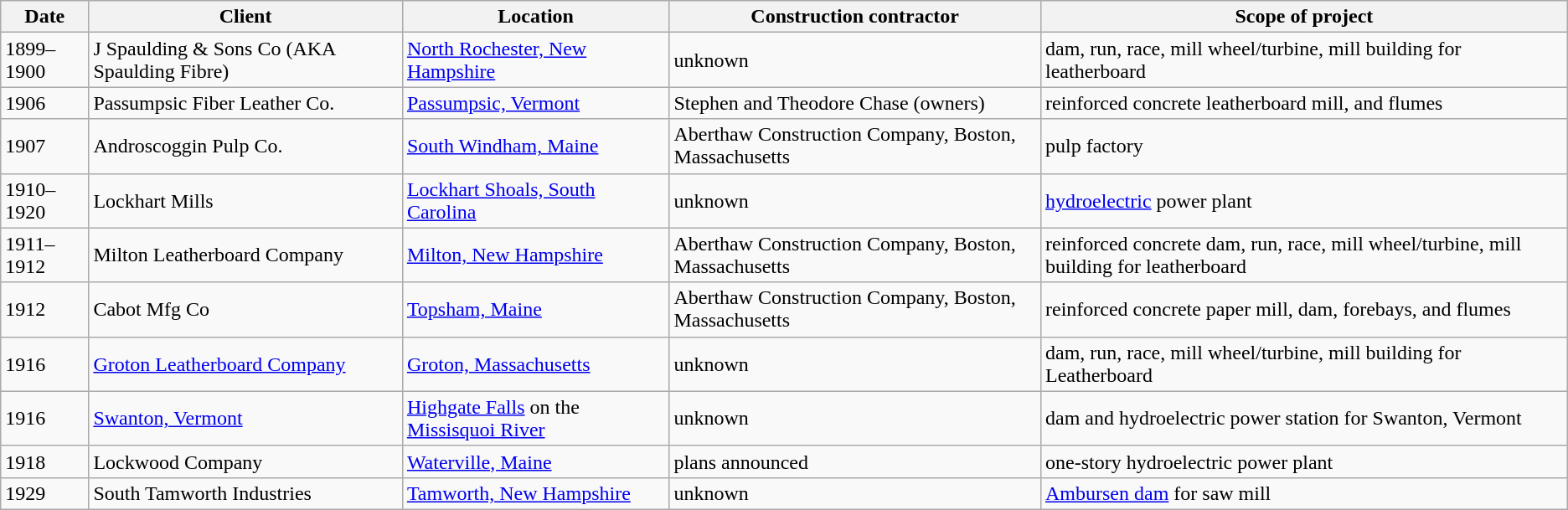<table class="wikitable">
<tr>
<th>Date</th>
<th>Client</th>
<th>Location</th>
<th>Construction contractor</th>
<th>Scope of project</th>
</tr>
<tr>
<td>1899–1900</td>
<td>J Spaulding & Sons Co (AKA Spaulding Fibre)</td>
<td><a href='#'>North Rochester, New Hampshire</a></td>
<td>unknown</td>
<td>dam, run, race, mill wheel/turbine, mill building for leatherboard</td>
</tr>
<tr>
<td>1906</td>
<td>Passumpsic Fiber Leather Co.</td>
<td><a href='#'>Passumpsic, Vermont</a></td>
<td>Stephen and Theodore Chase (owners)</td>
<td>reinforced concrete leatherboard mill, and flumes</td>
</tr>
<tr>
<td>1907</td>
<td>Androscoggin Pulp Co.</td>
<td><a href='#'>South Windham, Maine</a></td>
<td>Aberthaw Construction Company, Boston, Massachusetts</td>
<td>pulp factory</td>
</tr>
<tr>
<td>1910–1920</td>
<td>Lockhart Mills</td>
<td><a href='#'>Lockhart Shoals, South Carolina</a></td>
<td>unknown</td>
<td><a href='#'>hydroelectric</a> power plant</td>
</tr>
<tr>
<td>1911–1912</td>
<td>Milton Leatherboard Company</td>
<td><a href='#'>Milton, New Hampshire</a></td>
<td>Aberthaw Construction Company, Boston, Massachusetts</td>
<td>reinforced concrete dam, run, race, mill wheel/turbine, mill building for leatherboard</td>
</tr>
<tr>
<td>1912</td>
<td>Cabot Mfg Co</td>
<td><a href='#'>Topsham, Maine</a></td>
<td>Aberthaw Construction Company, Boston, Massachusetts</td>
<td>reinforced concrete paper mill, dam, forebays, and flumes</td>
</tr>
<tr>
<td>1916</td>
<td><a href='#'>Groton Leatherboard Company</a></td>
<td><a href='#'>Groton, Massachusetts</a></td>
<td>unknown</td>
<td>dam, run, race, mill wheel/turbine, mill building for Leatherboard</td>
</tr>
<tr>
<td>1916</td>
<td><a href='#'>Swanton, Vermont</a></td>
<td><a href='#'>Highgate Falls</a> on the <a href='#'>Missisquoi River</a></td>
<td>unknown</td>
<td>dam and hydroelectric power station for Swanton, Vermont</td>
</tr>
<tr>
<td>1918</td>
<td>Lockwood Company</td>
<td><a href='#'>Waterville, Maine</a></td>
<td>plans announced</td>
<td>one-story hydroelectric power plant</td>
</tr>
<tr>
<td>1929</td>
<td>South Tamworth Industries</td>
<td><a href='#'>Tamworth, New Hampshire</a></td>
<td>unknown</td>
<td><a href='#'>Ambursen dam</a> for saw mill</td>
</tr>
</table>
